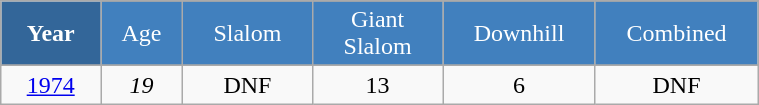<table class="wikitable" style="font-size:100%; text-align:center; border:grey solid 1px; border-collapse:collapse;" width="40%">
<tr style="background-color:#369; color:white;">
<td rowspan="2" colspan="1" width="4%"><strong>Year</strong></td>
</tr>
<tr style="background-color:#4180be; color:white;">
<td width="3%">Age</td>
<td width="5%">Slalom</td>
<td width="5%">Giant<br>Slalom</td>
<td width="5%">Downhill</td>
<td width="5%">Combined</td>
</tr>
<tr style="background-color:#8CB2D8; color:white;">
</tr>
<tr>
<td><a href='#'>1974</a></td>
<td><em>19</em></td>
<td>DNF</td>
<td>13</td>
<td>6</td>
<td>DNF</td>
</tr>
</table>
